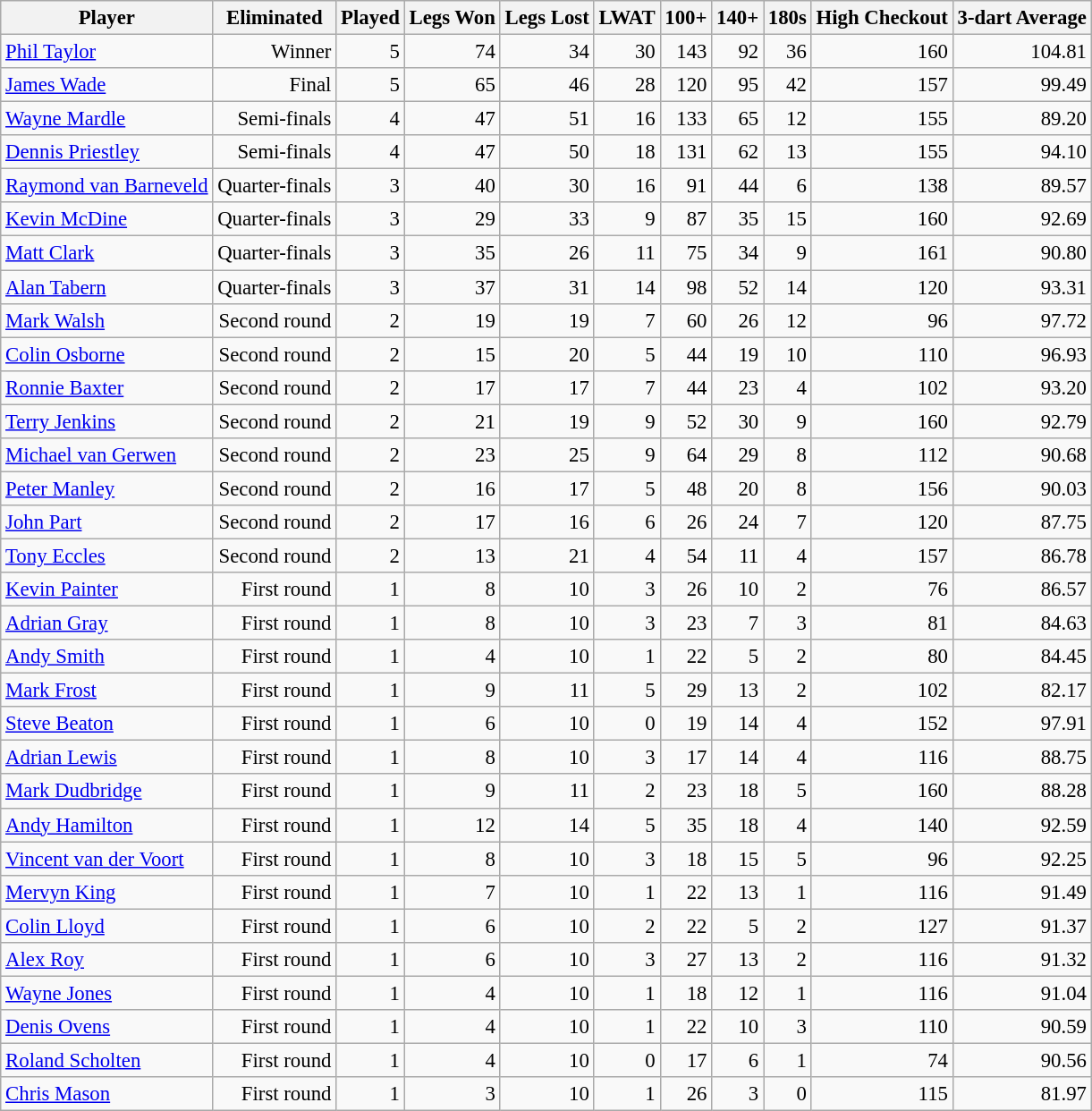<table class="wikitable sortable" style="font-size: 95%; text-align: right">
<tr>
<th>Player</th>
<th>Eliminated</th>
<th>Played</th>
<th>Legs Won</th>
<th>Legs Lost</th>
<th>LWAT</th>
<th>100+</th>
<th>140+</th>
<th>180s</th>
<th>High Checkout</th>
<th>3-dart Average</th>
</tr>
<tr>
<td align="left"> <a href='#'>Phil Taylor</a></td>
<td>Winner</td>
<td>5</td>
<td>74</td>
<td>34</td>
<td>30</td>
<td>143</td>
<td>92</td>
<td>36</td>
<td>160</td>
<td>104.81</td>
</tr>
<tr>
<td align="left"> <a href='#'>James Wade</a></td>
<td>Final</td>
<td>5</td>
<td>65</td>
<td>46</td>
<td>28</td>
<td>120</td>
<td>95</td>
<td>42</td>
<td>157</td>
<td>99.49</td>
</tr>
<tr>
<td align="left"> <a href='#'>Wayne Mardle</a></td>
<td>Semi-finals</td>
<td>4</td>
<td>47</td>
<td>51</td>
<td>16</td>
<td>133</td>
<td>65</td>
<td>12</td>
<td>155</td>
<td>89.20</td>
</tr>
<tr>
<td align="left"> <a href='#'>Dennis Priestley</a></td>
<td>Semi-finals</td>
<td>4</td>
<td>47</td>
<td>50</td>
<td>18</td>
<td>131</td>
<td>62</td>
<td>13</td>
<td>155</td>
<td>94.10</td>
</tr>
<tr>
<td align="left"> <a href='#'>Raymond van Barneveld</a></td>
<td>Quarter-finals</td>
<td>3</td>
<td>40</td>
<td>30</td>
<td>16</td>
<td>91</td>
<td>44</td>
<td>6</td>
<td>138</td>
<td>89.57</td>
</tr>
<tr>
<td align="left"> <a href='#'>Kevin McDine</a></td>
<td>Quarter-finals</td>
<td>3</td>
<td>29</td>
<td>33</td>
<td>9</td>
<td>87</td>
<td>35</td>
<td>15</td>
<td>160</td>
<td>92.69</td>
</tr>
<tr>
<td align="left"> <a href='#'>Matt Clark</a></td>
<td>Quarter-finals</td>
<td>3</td>
<td>35</td>
<td>26</td>
<td>11</td>
<td>75</td>
<td>34</td>
<td>9</td>
<td>161</td>
<td>90.80</td>
</tr>
<tr>
<td align="left"> <a href='#'>Alan Tabern</a></td>
<td>Quarter-finals</td>
<td>3</td>
<td>37</td>
<td>31</td>
<td>14</td>
<td>98</td>
<td>52</td>
<td>14</td>
<td>120</td>
<td>93.31</td>
</tr>
<tr>
<td align="left"> <a href='#'>Mark Walsh</a></td>
<td>Second round</td>
<td>2</td>
<td>19</td>
<td>19</td>
<td>7</td>
<td>60</td>
<td>26</td>
<td>12</td>
<td>96</td>
<td>97.72</td>
</tr>
<tr>
<td align="left"> <a href='#'>Colin Osborne</a></td>
<td>Second round</td>
<td>2</td>
<td>15</td>
<td>20</td>
<td>5</td>
<td>44</td>
<td>19</td>
<td>10</td>
<td>110</td>
<td>96.93</td>
</tr>
<tr>
<td align="left"> <a href='#'>Ronnie Baxter</a></td>
<td>Second round</td>
<td>2</td>
<td>17</td>
<td>17</td>
<td>7</td>
<td>44</td>
<td>23</td>
<td>4</td>
<td>102</td>
<td>93.20</td>
</tr>
<tr>
<td align="left"> <a href='#'>Terry Jenkins</a></td>
<td>Second round</td>
<td>2</td>
<td>21</td>
<td>19</td>
<td>9</td>
<td>52</td>
<td>30</td>
<td>9</td>
<td>160</td>
<td>92.79</td>
</tr>
<tr>
<td align="left"> <a href='#'>Michael van Gerwen</a></td>
<td>Second round</td>
<td>2</td>
<td>23</td>
<td>25</td>
<td>9</td>
<td>64</td>
<td>29</td>
<td>8</td>
<td>112</td>
<td>90.68</td>
</tr>
<tr>
<td align="left"> <a href='#'>Peter Manley</a></td>
<td>Second round</td>
<td>2</td>
<td>16</td>
<td>17</td>
<td>5</td>
<td>48</td>
<td>20</td>
<td>8</td>
<td>156</td>
<td>90.03</td>
</tr>
<tr>
<td align="left"> <a href='#'>John Part</a></td>
<td>Second round</td>
<td>2</td>
<td>17</td>
<td>16</td>
<td>6</td>
<td>26</td>
<td>24</td>
<td>7</td>
<td>120</td>
<td>87.75</td>
</tr>
<tr>
<td align="left"> <a href='#'>Tony Eccles</a></td>
<td>Second round</td>
<td>2</td>
<td>13</td>
<td>21</td>
<td>4</td>
<td>54</td>
<td>11</td>
<td>4</td>
<td>157</td>
<td>86.78</td>
</tr>
<tr>
<td align="left"> <a href='#'>Kevin Painter</a></td>
<td>First round</td>
<td>1</td>
<td>8</td>
<td>10</td>
<td>3</td>
<td>26</td>
<td>10</td>
<td>2</td>
<td>76</td>
<td>86.57</td>
</tr>
<tr>
<td align="left"> <a href='#'>Adrian Gray</a></td>
<td>First round</td>
<td>1</td>
<td>8</td>
<td>10</td>
<td>3</td>
<td>23</td>
<td>7</td>
<td>3</td>
<td>81</td>
<td>84.63</td>
</tr>
<tr>
<td align="left"> <a href='#'>Andy Smith</a></td>
<td>First round</td>
<td>1</td>
<td>4</td>
<td>10</td>
<td>1</td>
<td>22</td>
<td>5</td>
<td>2</td>
<td>80</td>
<td>84.45</td>
</tr>
<tr>
<td align="left"> <a href='#'>Mark Frost</a></td>
<td>First round</td>
<td>1</td>
<td>9</td>
<td>11</td>
<td>5</td>
<td>29</td>
<td>13</td>
<td>2</td>
<td>102</td>
<td>82.17</td>
</tr>
<tr>
<td align="left"> <a href='#'>Steve Beaton</a></td>
<td>First round</td>
<td>1</td>
<td>6</td>
<td>10</td>
<td>0</td>
<td>19</td>
<td>14</td>
<td>4</td>
<td>152</td>
<td>97.91</td>
</tr>
<tr>
<td align="left"> <a href='#'>Adrian Lewis</a></td>
<td>First round</td>
<td>1</td>
<td>8</td>
<td>10</td>
<td>3</td>
<td>17</td>
<td>14</td>
<td>4</td>
<td>116</td>
<td>88.75</td>
</tr>
<tr>
<td align="left"> <a href='#'>Mark Dudbridge</a></td>
<td>First round</td>
<td>1</td>
<td>9</td>
<td>11</td>
<td>2</td>
<td>23</td>
<td>18</td>
<td>5</td>
<td>160</td>
<td>88.28</td>
</tr>
<tr>
<td align="left"> <a href='#'>Andy Hamilton</a></td>
<td>First round</td>
<td>1</td>
<td>12</td>
<td>14</td>
<td>5</td>
<td>35</td>
<td>18</td>
<td>4</td>
<td>140</td>
<td>92.59</td>
</tr>
<tr>
<td align="left"> <a href='#'>Vincent van der Voort</a></td>
<td>First round</td>
<td>1</td>
<td>8</td>
<td>10</td>
<td>3</td>
<td>18</td>
<td>15</td>
<td>5</td>
<td>96</td>
<td>92.25</td>
</tr>
<tr>
<td align="left"> <a href='#'>Mervyn King</a></td>
<td>First round</td>
<td>1</td>
<td>7</td>
<td>10</td>
<td>1</td>
<td>22</td>
<td>13</td>
<td>1</td>
<td>116</td>
<td>91.49</td>
</tr>
<tr>
<td align="left"> <a href='#'>Colin Lloyd</a></td>
<td>First round</td>
<td>1</td>
<td>6</td>
<td>10</td>
<td>2</td>
<td>22</td>
<td>5</td>
<td>2</td>
<td>127</td>
<td>91.37</td>
</tr>
<tr>
<td align="left"> <a href='#'>Alex Roy</a></td>
<td>First round</td>
<td>1</td>
<td>6</td>
<td>10</td>
<td>3</td>
<td>27</td>
<td>13</td>
<td>2</td>
<td>116</td>
<td>91.32</td>
</tr>
<tr>
<td align="left"> <a href='#'>Wayne Jones</a></td>
<td>First round</td>
<td>1</td>
<td>4</td>
<td>10</td>
<td>1</td>
<td>18</td>
<td>12</td>
<td>1</td>
<td>116</td>
<td>91.04</td>
</tr>
<tr>
<td align="left"> <a href='#'>Denis Ovens</a></td>
<td>First round</td>
<td>1</td>
<td>4</td>
<td>10</td>
<td>1</td>
<td>22</td>
<td>10</td>
<td>3</td>
<td>110</td>
<td>90.59</td>
</tr>
<tr>
<td align="left"> <a href='#'>Roland Scholten</a></td>
<td>First round</td>
<td>1</td>
<td>4</td>
<td>10</td>
<td>0</td>
<td>17</td>
<td>6</td>
<td>1</td>
<td>74</td>
<td>90.56</td>
</tr>
<tr>
<td align="left"> <a href='#'>Chris Mason</a></td>
<td>First round</td>
<td>1</td>
<td>3</td>
<td>10</td>
<td>1</td>
<td>26</td>
<td>3</td>
<td>0</td>
<td>115</td>
<td>81.97</td>
</tr>
</table>
